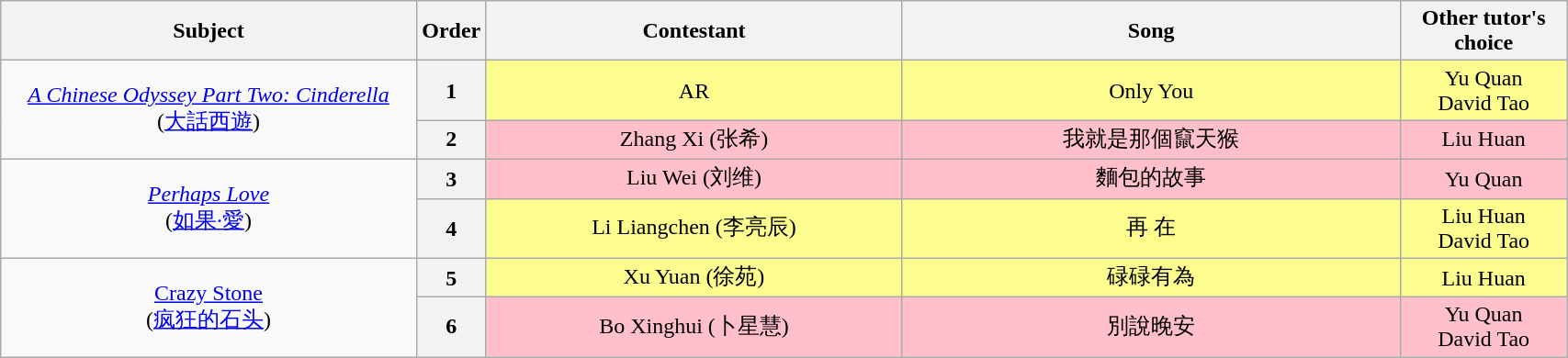<table class="wikitable" style="text-align:center;width:90%;">
<tr>
<th width="25%">Subject</th>
<th width="1%">Order</th>
<th width="25%">Contestant</th>
<th width="30%">Song</th>
<th width="10%">Other tutor's choice</th>
</tr>
<tr>
<td rowspan="2"><em><a href='#'>A Chinese Odyssey Part Two: Cinderella</a></em><br>(<a href='#'>大話西遊</a>)</td>
<th>1</th>
<td style="background:#FDFC8F;">AR</td>
<td style="background:#FDFC8F;">Only You</td>
<td style="background:#FDFC8F;">Yu Quan<br>David Tao</td>
</tr>
<tr>
<th>2</th>
<td style="background:pink;">Zhang Xi (张希)</td>
<td style="background:pink;">我就是那個竄天猴<br></td>
<td style="background:pink;">Liu Huan</td>
</tr>
<tr>
<td rowspan="2"><em><a href='#'>Perhaps Love</a></em><br>(<a href='#'>如果·愛</a>)</td>
<th>3</th>
<td style="background:pink;">Liu Wei (刘维)</td>
<td style="background:pink;">麵包的故事<br></td>
<td style="background:pink;">Yu Quan</td>
</tr>
<tr>
<th>4</th>
<td style="background:#FDFC8F;">Li Liangchen (李亮辰)</td>
<td style="background:#FDFC8F;">再 在<br></td>
<td style="background:#FDFC8F;">Liu Huan<br>David Tao</td>
</tr>
<tr>
<td rowspan="2"><a href='#'>Crazy Stone</a><br>(<a href='#'>疯狂的石头</a>)</td>
<th>5</th>
<td style="background:#FDFC8F;">Xu Yuan (徐苑)</td>
<td style="background:#FDFC8F;">碌碌有為<br></td>
<td style="background:#FDFC8F;">Liu Huan</td>
</tr>
<tr>
<th>6</th>
<td style="background:pink;">Bo Xinghui (卜星慧)</td>
<td style="background:pink;">別說晚安<br></td>
<td style="background:pink;">Yu Quan<br>David Tao</td>
</tr>
</table>
